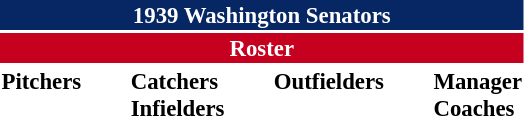<table class="toccolours" style="font-size: 95%;">
<tr>
<th colspan="10" style="background-color: #072764; color: white; text-align: center;">1939 Washington Senators</th>
</tr>
<tr>
<td colspan="10" style="background-color: #c6011f; color: white; text-align: center;"><strong>Roster</strong></td>
</tr>
<tr>
<td valign="top"><strong>Pitchers</strong><br>














</td>
<td width="25px"></td>
<td valign="top"><strong>Catchers</strong><br>



<strong>Infielders</strong>











</td>
<td width="25px"></td>
<td valign="top"><strong>Outfielders</strong><br>






</td>
<td width="25px"></td>
<td valign="top"><strong>Manager</strong><br>
<strong>Coaches</strong>

</td>
</tr>
<tr>
</tr>
</table>
